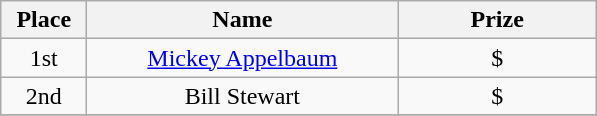<table class="wikitable">
<tr>
<th width="50">Place</th>
<th width="200">Name</th>
<th width="125">Prize</th>
</tr>
<tr>
<td align = "center">1st</td>
<td align = "center"><a href='#'>Mickey Appelbaum</a></td>
<td align = "center">$</td>
</tr>
<tr>
<td align = "center">2nd</td>
<td align = "center">Bill Stewart</td>
<td align = "center">$</td>
</tr>
<tr>
</tr>
</table>
